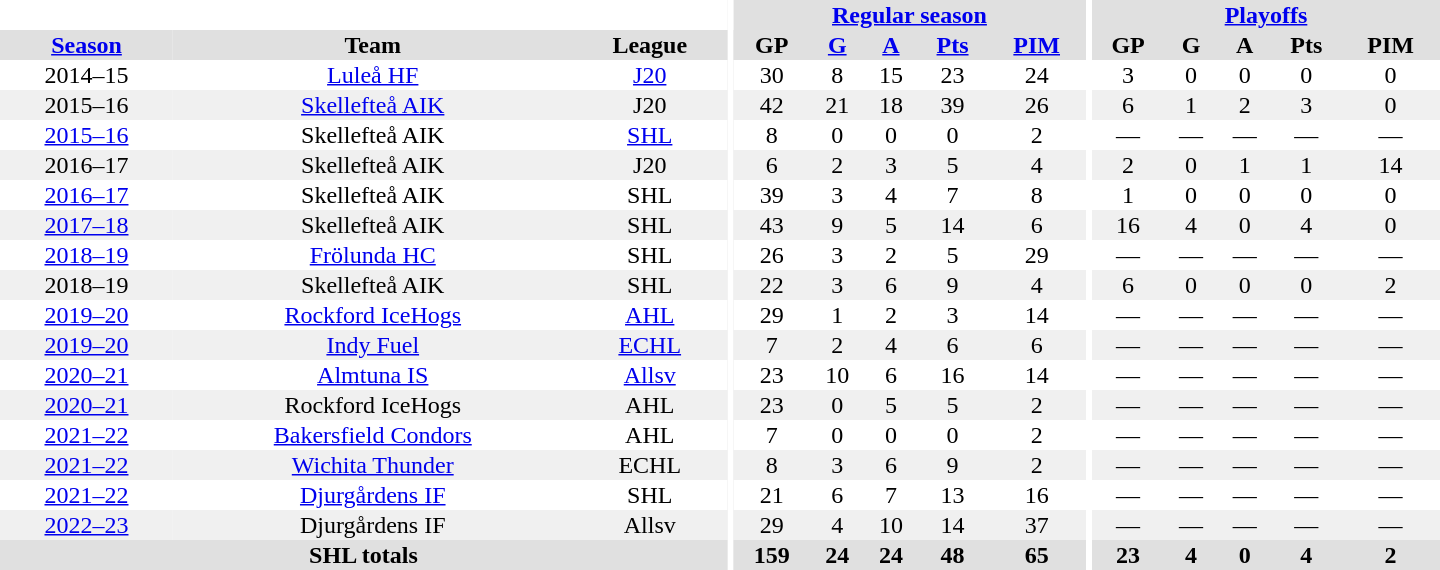<table border="0" cellpadding="1" cellspacing="0" style="text-align:center; width:60em">
<tr bgcolor="#e0e0e0">
<th colspan="3" bgcolor="#ffffff"></th>
<th rowspan="99" bgcolor="#ffffff"></th>
<th colspan="5"><a href='#'>Regular season</a></th>
<th rowspan="99" bgcolor="#ffffff"></th>
<th colspan="5"><a href='#'>Playoffs</a></th>
</tr>
<tr bgcolor="#e0e0e0">
<th><a href='#'>Season</a></th>
<th>Team</th>
<th>League</th>
<th>GP</th>
<th><a href='#'>G</a></th>
<th><a href='#'>A</a></th>
<th><a href='#'>Pts</a></th>
<th><a href='#'>PIM</a></th>
<th>GP</th>
<th>G</th>
<th>A</th>
<th>Pts</th>
<th>PIM</th>
</tr>
<tr>
<td>2014–15</td>
<td><a href='#'>Luleå HF</a></td>
<td><a href='#'>J20</a></td>
<td>30</td>
<td>8</td>
<td>15</td>
<td>23</td>
<td>24</td>
<td>3</td>
<td>0</td>
<td>0</td>
<td>0</td>
<td>0</td>
</tr>
<tr bgcolor="#f0f0f0">
<td>2015–16</td>
<td><a href='#'>Skellefteå AIK</a></td>
<td>J20</td>
<td>42</td>
<td>21</td>
<td>18</td>
<td>39</td>
<td>26</td>
<td>6</td>
<td>1</td>
<td>2</td>
<td>3</td>
<td>0</td>
</tr>
<tr>
<td><a href='#'>2015–16</a></td>
<td>Skellefteå AIK</td>
<td><a href='#'>SHL</a></td>
<td>8</td>
<td>0</td>
<td>0</td>
<td>0</td>
<td>2</td>
<td>—</td>
<td>—</td>
<td>—</td>
<td>—</td>
<td>—</td>
</tr>
<tr bgcolor="#f0f0f0">
<td>2016–17</td>
<td>Skellefteå AIK</td>
<td>J20</td>
<td>6</td>
<td>2</td>
<td>3</td>
<td>5</td>
<td>4</td>
<td>2</td>
<td>0</td>
<td>1</td>
<td>1</td>
<td>14</td>
</tr>
<tr>
<td><a href='#'>2016–17</a></td>
<td>Skellefteå AIK</td>
<td>SHL</td>
<td>39</td>
<td>3</td>
<td>4</td>
<td>7</td>
<td>8</td>
<td>1</td>
<td>0</td>
<td>0</td>
<td>0</td>
<td>0</td>
</tr>
<tr bgcolor="#f0f0f0">
<td><a href='#'>2017–18</a></td>
<td>Skellefteå AIK</td>
<td>SHL</td>
<td>43</td>
<td>9</td>
<td>5</td>
<td>14</td>
<td>6</td>
<td>16</td>
<td>4</td>
<td>0</td>
<td>4</td>
<td>0</td>
</tr>
<tr>
<td><a href='#'>2018–19</a></td>
<td><a href='#'>Frölunda HC</a></td>
<td>SHL</td>
<td>26</td>
<td>3</td>
<td>2</td>
<td>5</td>
<td>29</td>
<td>—</td>
<td>—</td>
<td>—</td>
<td>—</td>
<td>—</td>
</tr>
<tr bgcolor="#f0f0f0">
<td>2018–19</td>
<td>Skellefteå AIK</td>
<td>SHL</td>
<td>22</td>
<td>3</td>
<td>6</td>
<td>9</td>
<td>4</td>
<td>6</td>
<td>0</td>
<td>0</td>
<td>0</td>
<td>2</td>
</tr>
<tr>
<td><a href='#'>2019–20</a></td>
<td><a href='#'>Rockford IceHogs</a></td>
<td><a href='#'>AHL</a></td>
<td>29</td>
<td>1</td>
<td>2</td>
<td>3</td>
<td>14</td>
<td>—</td>
<td>—</td>
<td>—</td>
<td>—</td>
<td>—</td>
</tr>
<tr bgcolor="#f0f0f0">
<td><a href='#'>2019–20</a></td>
<td><a href='#'>Indy Fuel</a></td>
<td><a href='#'>ECHL</a></td>
<td>7</td>
<td>2</td>
<td>4</td>
<td>6</td>
<td>6</td>
<td>—</td>
<td>—</td>
<td>—</td>
<td>—</td>
<td>—</td>
</tr>
<tr>
<td><a href='#'>2020–21</a></td>
<td><a href='#'>Almtuna IS</a></td>
<td><a href='#'>Allsv</a></td>
<td>23</td>
<td>10</td>
<td>6</td>
<td>16</td>
<td>14</td>
<td>—</td>
<td>—</td>
<td>—</td>
<td>—</td>
<td>—</td>
</tr>
<tr bgcolor="#f0f0f0">
<td><a href='#'>2020–21</a></td>
<td>Rockford IceHogs</td>
<td>AHL</td>
<td>23</td>
<td>0</td>
<td>5</td>
<td>5</td>
<td>2</td>
<td>—</td>
<td>—</td>
<td>—</td>
<td>—</td>
<td>—</td>
</tr>
<tr>
<td><a href='#'>2021–22</a></td>
<td><a href='#'>Bakersfield Condors</a></td>
<td>AHL</td>
<td>7</td>
<td>0</td>
<td>0</td>
<td>0</td>
<td>2</td>
<td>—</td>
<td>—</td>
<td>—</td>
<td>—</td>
<td>—</td>
</tr>
<tr bgcolor="#f0f0f0">
<td><a href='#'>2021–22</a></td>
<td><a href='#'>Wichita Thunder</a></td>
<td>ECHL</td>
<td>8</td>
<td>3</td>
<td>6</td>
<td>9</td>
<td>2</td>
<td>—</td>
<td>—</td>
<td>—</td>
<td>—</td>
<td>—</td>
</tr>
<tr>
<td><a href='#'>2021–22</a></td>
<td><a href='#'>Djurgårdens IF</a></td>
<td>SHL</td>
<td>21</td>
<td>6</td>
<td>7</td>
<td>13</td>
<td>16</td>
<td>—</td>
<td>—</td>
<td>—</td>
<td>—</td>
<td>—</td>
</tr>
<tr bgcolor="#f0f0f0">
<td><a href='#'>2022–23</a></td>
<td>Djurgårdens IF</td>
<td>Allsv</td>
<td>29</td>
<td>4</td>
<td>10</td>
<td>14</td>
<td>37</td>
<td>—</td>
<td>—</td>
<td>—</td>
<td>—</td>
<td>—</td>
</tr>
<tr bgcolor="#e0e0e0">
<th colspan="3">SHL totals</th>
<th>159</th>
<th>24</th>
<th>24</th>
<th>48</th>
<th>65</th>
<th>23</th>
<th>4</th>
<th>0</th>
<th>4</th>
<th>2</th>
</tr>
</table>
